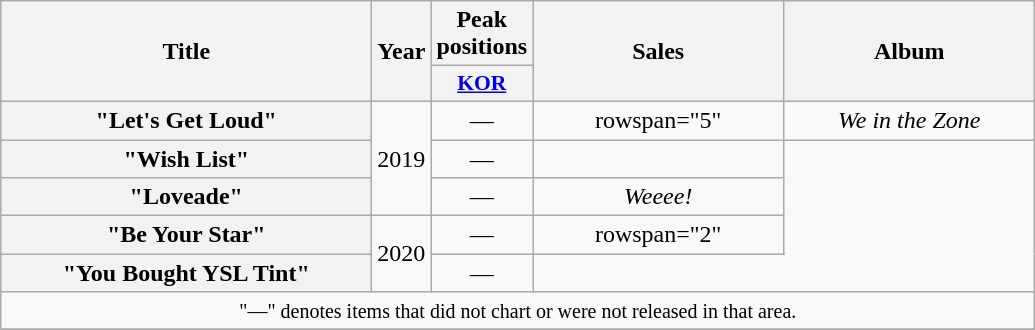<table class="wikitable plainrowheaders" style="text-align:center;">
<tr>
<th scope="col" rowspan="2" style="width:15em;">Title</th>
<th scope="col" rowspan="2">Year</th>
<th scope="col" colspan="1">Peak positions</th>
<th scope="col" rowspan="2" style="width:10em;">Sales</th>
<th scope="col" rowspan="2" style="width:10em;">Album</th>
</tr>
<tr>
<th scope="col" style="width:2.5em;font-size:90%;"><a href='#'>KOR</a></th>
</tr>
<tr>
<th scope="row">"Let's Get Loud"</th>
<td rowspan="3">2019</td>
<td>—</td>
<td>rowspan="5" </td>
<td><em>We in the Zone</em></td>
</tr>
<tr>
<th scope="row">"Wish List"</th>
<td>—</td>
<td></td>
</tr>
<tr>
<th scope="row">"Loveade"</th>
<td>—</td>
<td><em>Weeee!</em></td>
</tr>
<tr>
<th scope="row">"Be Your Star"</th>
<td rowspan="2">2020</td>
<td>—</td>
<td>rowspan="2" </td>
</tr>
<tr>
<th scope="row">"You Bought YSL Tint" </th>
<td>—</td>
</tr>
<tr>
<td colspan="6" style="text-align:center;"><small>"—" denotes items that did not chart or were not released in that area.</small></td>
</tr>
<tr>
</tr>
</table>
